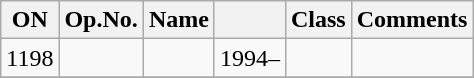<table class="wikitable">
<tr>
<th>ON</th>
<th>Op.No.</th>
<th>Name</th>
<th></th>
<th>Class</th>
<th>Comments</th>
</tr>
<tr>
<td>1198</td>
<td></td>
<td></td>
<td>1994–</td>
<td></td>
<td></td>
</tr>
<tr>
</tr>
</table>
